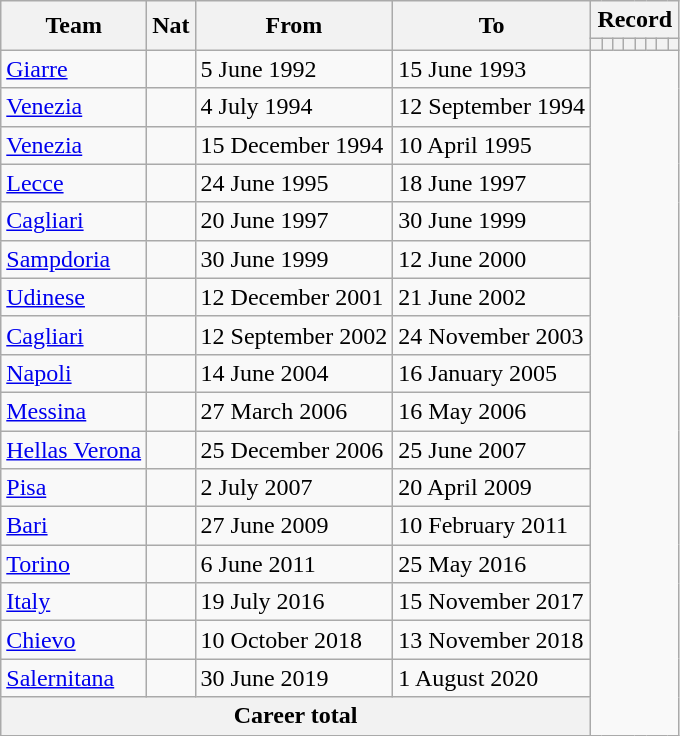<table class="wikitable" style="text-align: center">
<tr>
<th rowspan="2">Team</th>
<th rowspan="2">Nat</th>
<th rowspan="2">From</th>
<th rowspan="2">To</th>
<th colspan=8>Record</th>
</tr>
<tr>
<th></th>
<th></th>
<th></th>
<th></th>
<th></th>
<th></th>
<th></th>
<th></th>
</tr>
<tr>
<td align=left><a href='#'>Giarre</a></td>
<td></td>
<td align=left>5 June 1992</td>
<td align=left>15 June 1993<br></td>
</tr>
<tr>
<td align=left><a href='#'>Venezia</a></td>
<td></td>
<td align=left>4 July 1994</td>
<td align=left>12 September 1994<br></td>
</tr>
<tr>
<td align=left><a href='#'>Venezia</a></td>
<td></td>
<td align=left>15 December 1994</td>
<td align=left>10 April 1995<br></td>
</tr>
<tr>
<td align=left><a href='#'>Lecce</a></td>
<td></td>
<td align=left>24 June 1995</td>
<td align=left>18 June 1997<br></td>
</tr>
<tr>
<td align=left><a href='#'>Cagliari</a></td>
<td></td>
<td align=left>20 June 1997</td>
<td align=left>30 June 1999<br></td>
</tr>
<tr>
<td align=left><a href='#'>Sampdoria</a></td>
<td></td>
<td align=left>30 June 1999</td>
<td align=left>12 June 2000<br></td>
</tr>
<tr>
<td align=left><a href='#'>Udinese</a></td>
<td></td>
<td align=left>12 December 2001</td>
<td align=left>21 June 2002<br></td>
</tr>
<tr>
<td align=left><a href='#'>Cagliari</a></td>
<td></td>
<td align=left>12 September 2002</td>
<td align=left>24 November 2003<br></td>
</tr>
<tr>
<td align=left><a href='#'>Napoli</a></td>
<td></td>
<td align=left>14 June 2004</td>
<td align=left>16 January 2005<br></td>
</tr>
<tr>
<td align=left><a href='#'>Messina</a></td>
<td></td>
<td align=left>27 March 2006</td>
<td align=left>16 May 2006<br></td>
</tr>
<tr>
<td align=left><a href='#'>Hellas Verona</a></td>
<td></td>
<td align=left>25 December 2006</td>
<td align=left>25 June 2007<br></td>
</tr>
<tr>
<td align=left><a href='#'>Pisa</a></td>
<td></td>
<td align=left>2 July 2007</td>
<td align=left>20 April 2009<br></td>
</tr>
<tr>
<td align=left><a href='#'>Bari</a></td>
<td></td>
<td align=left>27 June 2009</td>
<td align=left>10 February 2011<br></td>
</tr>
<tr>
<td align=left><a href='#'>Torino</a></td>
<td></td>
<td align=left>6 June 2011</td>
<td align=left>25 May 2016<br></td>
</tr>
<tr>
<td align=left><a href='#'>Italy</a></td>
<td></td>
<td align=left>19 July 2016</td>
<td align=left>15 November 2017<br></td>
</tr>
<tr>
<td align=left><a href='#'>Chievo</a></td>
<td></td>
<td align=left>10 October 2018</td>
<td align=left>13 November 2018<br></td>
</tr>
<tr>
<td align=left><a href='#'>Salernitana</a></td>
<td></td>
<td align=left>30 June 2019</td>
<td align=left>1 August 2020<br></td>
</tr>
<tr>
<th colspan=4>Career total<br></th>
</tr>
</table>
